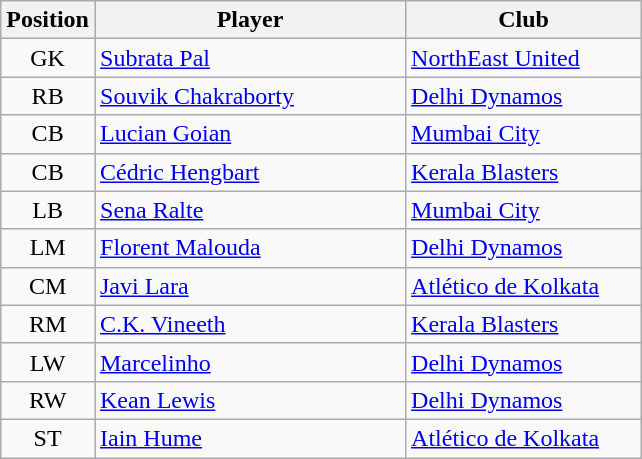<table class="wikitable" style="text-align:center">
<tr>
<th style="width:20px;">Position</th>
<th style="width:200px;">Player</th>
<th style="width:150px;">Club</th>
</tr>
<tr>
<td>GK</td>
<td align=left> <a href='#'>Subrata Pal</a></td>
<td align=left><a href='#'>NorthEast United</a></td>
</tr>
<tr>
<td>RB</td>
<td align=left> <a href='#'>Souvik Chakraborty</a></td>
<td align=left><a href='#'>Delhi Dynamos</a></td>
</tr>
<tr>
<td>CB</td>
<td align=left> <a href='#'>Lucian Goian</a></td>
<td align=left><a href='#'>Mumbai City</a></td>
</tr>
<tr>
<td>CB</td>
<td align=left> <a href='#'>Cédric Hengbart</a></td>
<td align=left><a href='#'>Kerala Blasters</a></td>
</tr>
<tr>
<td>LB</td>
<td align=left> <a href='#'>Sena Ralte</a></td>
<td align=left><a href='#'>Mumbai City</a></td>
</tr>
<tr>
<td>LM</td>
<td align=left> <a href='#'>Florent Malouda</a></td>
<td align=left><a href='#'>Delhi Dynamos</a></td>
</tr>
<tr>
<td>CM</td>
<td align=left> <a href='#'>Javi Lara</a></td>
<td align=left><a href='#'>Atlético de Kolkata</a></td>
</tr>
<tr>
<td>RM</td>
<td align=left> <a href='#'>C.K. Vineeth</a></td>
<td align=left><a href='#'>Kerala Blasters</a></td>
</tr>
<tr>
<td>LW</td>
<td align=left> <a href='#'>Marcelinho</a></td>
<td align=left><a href='#'>Delhi Dynamos</a></td>
</tr>
<tr>
<td>RW</td>
<td align=left> <a href='#'>Kean Lewis</a></td>
<td align=left><a href='#'>Delhi Dynamos</a></td>
</tr>
<tr>
<td>ST</td>
<td align=left> <a href='#'>Iain Hume</a></td>
<td align=left><a href='#'>Atlético de Kolkata</a></td>
</tr>
</table>
